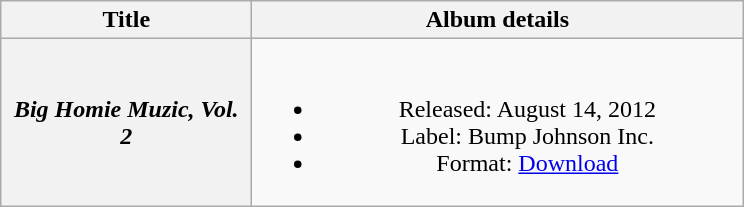<table class="wikitable plainrowheaders" style="text-align:center;" border="3">
<tr>
<th scope="col" style="width:10em;">Title</th>
<th scope="col" style="width:20em;">Album details</th>
</tr>
<tr>
<th scope="row"><em>Big Homie Muzic, Vol. 2</em></th>
<td><br><ul><li>Released: August 14, 2012</li><li>Label: Bump Johnson Inc.</li><li>Format: <a href='#'>Download</a></li></ul></td>
</tr>
</table>
